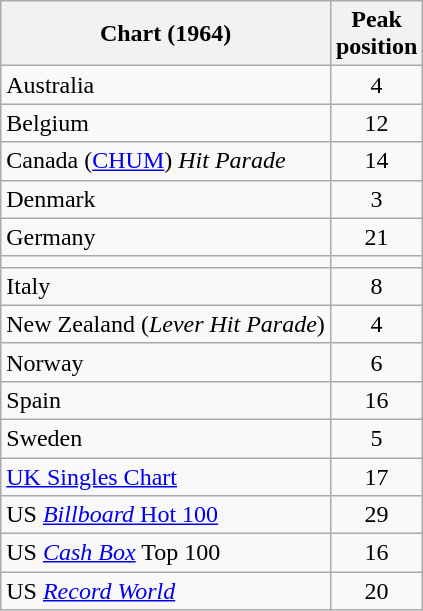<table class="wikitable sortable plainrowheaders">
<tr>
<th>Chart (1964)</th>
<th>Peak<br>position</th>
</tr>
<tr>
<td>Australia</td>
<td style="text-align:center;">4</td>
</tr>
<tr>
<td>Belgium</td>
<td style="text-align:center;">12</td>
</tr>
<tr>
<td>Canada (<a href='#'>CHUM</a>) <em>Hit Parade</em></td>
<td style="text-align:center;">14</td>
</tr>
<tr>
<td>Denmark</td>
<td style="text-align:center;">3</td>
</tr>
<tr>
<td>Germany</td>
<td style="text-align:center;">21</td>
</tr>
<tr>
<td></td>
</tr>
<tr>
<td>Italy</td>
<td style="text-align:center;">8</td>
</tr>
<tr>
<td>New Zealand (<em>Lever Hit Parade</em>)</td>
<td style="text-align:center;">4</td>
</tr>
<tr>
<td>Norway</td>
<td style="text-align:center;">6</td>
</tr>
<tr>
<td>Spain</td>
<td style="text-align:center;">16</td>
</tr>
<tr>
<td>Sweden</td>
<td style="text-align:center;">5</td>
</tr>
<tr>
<td><a href='#'>UK Singles Chart</a></td>
<td style="text-align:center;">17</td>
</tr>
<tr>
<td>US <a href='#'><em>Billboard</em> Hot 100</a></td>
<td align="center">29</td>
</tr>
<tr>
<td>US <em><a href='#'>Cash Box</a></em> Top 100</td>
<td align="center">16</td>
</tr>
<tr>
<td>US <em><a href='#'>Record World</a></em></td>
<td align="center">20</td>
</tr>
</table>
